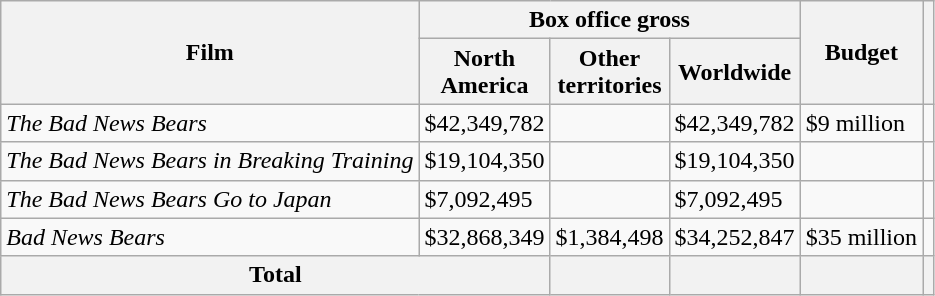<table class="wikitable sortable plainrowheaders">
<tr>
<th rowspan="2">Film</th>
<th colspan="3">Box office gross</th>
<th rowspan="2">Budget</th>
<th rowspan="2"></th>
</tr>
<tr>
<th>North <br>America</th>
<th>Other <br>territories</th>
<th>Worldwide</th>
</tr>
<tr>
<td><em>The Bad News Bears</em></td>
<td>$42,349,782</td>
<td></td>
<td>$42,349,782</td>
<td>$9 million</td>
<td></td>
</tr>
<tr>
<td><em>The Bad News Bears in Breaking Training</em></td>
<td>$19,104,350</td>
<td></td>
<td>$19,104,350</td>
<td></td>
<td></td>
</tr>
<tr>
<td><em>The Bad News Bears Go to Japan</em></td>
<td>$7,092,495</td>
<td></td>
<td>$7,092,495</td>
<td></td>
<td></td>
</tr>
<tr>
<td><em>Bad News Bears</em></td>
<td>$32,868,349</td>
<td>$1,384,498</td>
<td>$34,252,847</td>
<td>$35 million</td>
<td></td>
</tr>
<tr>
<th colspan=2>Total</th>
<th></th>
<th></th>
<th></th>
<th></th>
</tr>
</table>
